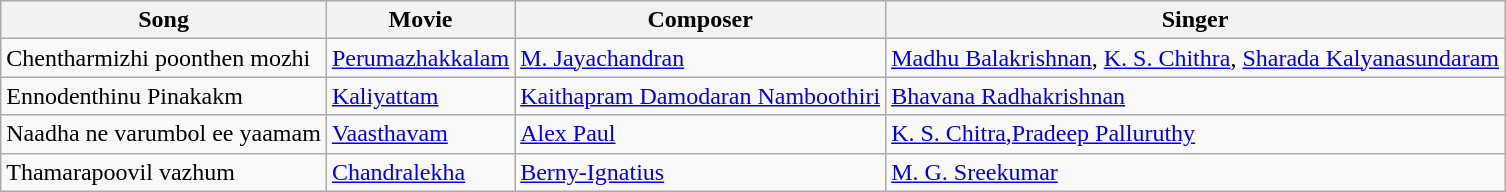<table class="wikitable">
<tr>
<th>Song</th>
<th>Movie</th>
<th>Composer</th>
<th>Singer</th>
</tr>
<tr>
<td>Chentharmizhi poonthen mozhi</td>
<td><a href='#'>Perumazhakkalam</a></td>
<td><a href='#'>M. Jayachandran</a></td>
<td><a href='#'>Madhu Balakrishnan</a>, <a href='#'>K. S. Chithra</a>,   <a href='#'>Sharada Kalyanasundaram</a></td>
</tr>
<tr>
<td>Ennodenthinu Pinakakm</td>
<td><a href='#'>Kaliyattam</a></td>
<td><a href='#'>Kaithapram Damodaran Namboothiri</a></td>
<td><a href='#'>Bhavana Radhakrishnan</a></td>
</tr>
<tr>
<td>Naadha ne varumbol ee yaamam</td>
<td><a href='#'>Vaasthavam</a></td>
<td><a href='#'>Alex Paul</a></td>
<td><a href='#'>K. S. Chitra</a>,<a href='#'>Pradeep Palluruthy</a></td>
</tr>
<tr>
<td>Thamarapoovil vazhum</td>
<td><a href='#'>Chandralekha</a></td>
<td><a href='#'>Berny-Ignatius</a></td>
<td><a href='#'>M. G. Sreekumar</a></td>
</tr>
</table>
